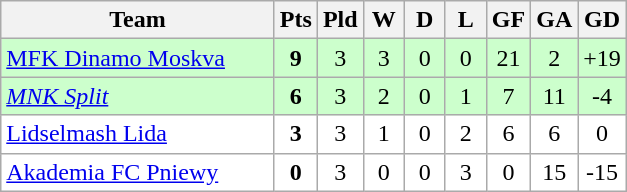<table class="wikitable" style="text-align: center;">
<tr>
<th width="175">Team</th>
<th width="20">Pts</th>
<th width="20">Pld</th>
<th width="20">W</th>
<th width="20">D</th>
<th width="20">L</th>
<th width="20">GF</th>
<th width="20">GA</th>
<th width="20">GD</th>
</tr>
<tr bgcolor=#ccffcc>
<td align="left"> <a href='#'>MFK Dinamo Moskva</a></td>
<td><strong>9</strong></td>
<td>3</td>
<td>3</td>
<td>0</td>
<td>0</td>
<td>21</td>
<td>2</td>
<td>+19</td>
</tr>
<tr bgcolor=#ccffcc>
<td align="left"> <em><a href='#'>MNK Split</a></em></td>
<td><strong>6</strong></td>
<td>3</td>
<td>2</td>
<td>0</td>
<td>1</td>
<td>7</td>
<td>11</td>
<td>-4</td>
</tr>
<tr bgcolor=ffffff>
<td align="left"> <a href='#'>Lidselmash Lida</a></td>
<td><strong>3</strong></td>
<td>3</td>
<td>1</td>
<td>0</td>
<td>2</td>
<td>6</td>
<td>6</td>
<td>0</td>
</tr>
<tr bgcolor=ffffff>
<td align="left"> <a href='#'>Akademia FC Pniewy</a></td>
<td><strong>0</strong></td>
<td>3</td>
<td>0</td>
<td>0</td>
<td>3</td>
<td>0</td>
<td>15</td>
<td>-15</td>
</tr>
</table>
